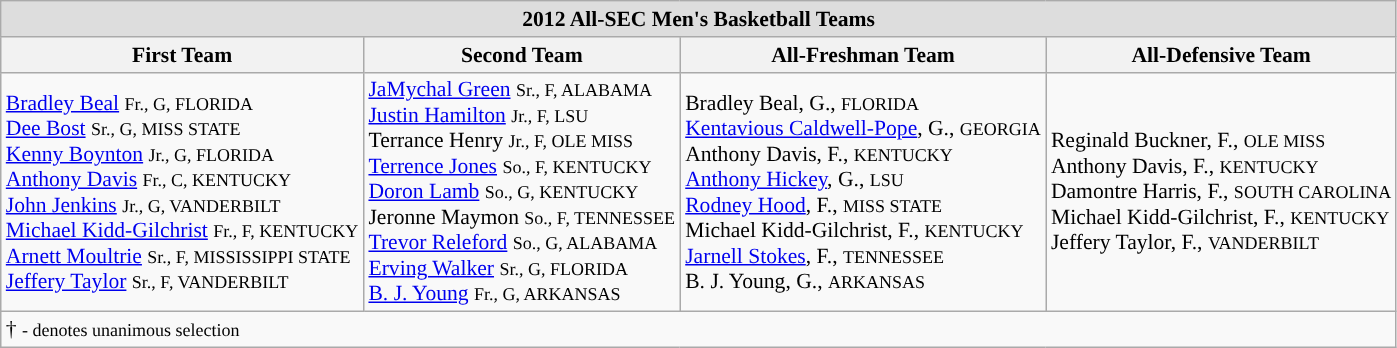<table class="wikitable" style="white-space:nowrap; font-size:90%;">
<tr>
<td colspan="7" style="text-align:center; background:#ddd;"><strong>2012 All-SEC Men's Basketball Teams</strong></td>
</tr>
<tr>
<th>First Team</th>
<th>Second Team</th>
<th>All-Freshman Team</th>
<th>All-Defensive Team</th>
</tr>
<tr>
<td><a href='#'>Bradley Beal</a> <small>Fr., G, FLORIDA</small><br><a href='#'>Dee Bost</a> <small>Sr., G, MISS STATE</small><br><a href='#'>Kenny Boynton</a> <small>Jr., G, FLORIDA</small><br><a href='#'>Anthony Davis</a> <small>Fr., C, KENTUCKY</small><br><a href='#'>John Jenkins</a> <small>Jr., G, VANDERBILT</small><br><a href='#'>Michael Kidd-Gilchrist</a> <small>Fr., F, KENTUCKY</small><br><a href='#'>Arnett Moultrie</a> <small>Sr., F, MISSISSIPPI STATE</small><br><a href='#'>Jeffery Taylor</a> <small>Sr., F, VANDERBILT</small></td>
<td><a href='#'>JaMychal Green</a> <small>Sr., F, ALABAMA</small><br><a href='#'>Justin Hamilton</a> <small>Jr., F, LSU</small><br>Terrance Henry <small>Jr., F, OLE MISS</small><br><a href='#'>Terrence Jones</a> <small>So., F, KENTUCKY</small><br><a href='#'>Doron Lamb</a> <small>So., G, KENTUCKY</small><br>Jeronne Maymon <small>So., F, TENNESSEE</small><br><a href='#'>Trevor Releford</a> <small>So., G, ALABAMA</small><br><a href='#'>Erving Walker</a> <small>Sr., G, FLORIDA</small><br><a href='#'>B. J. Young</a> <small>Fr., G, ARKANSAS</small></td>
<td>Bradley Beal, G., <small>FLORIDA</small><br><a href='#'>Kentavious Caldwell-Pope</a>, G., <small>GEORGIA</small><br>Anthony Davis, F., <small>KENTUCKY</small><br><a href='#'>Anthony Hickey</a>, G., <small>LSU</small><br><a href='#'>Rodney Hood</a>, F., <small>MISS STATE</small><br>Michael Kidd-Gilchrist, F., <small>KENTUCKY</small><br><a href='#'>Jarnell Stokes</a>, F., <small>TENNESSEE</small><br>B. J. Young, G., <small>ARKANSAS</small></td>
<td>Reginald Buckner, F., <small>OLE MISS</small><br>Anthony Davis, F., <small>KENTUCKY</small><br>Damontre Harris, F., <small>SOUTH CAROLINA</small><br>Michael Kidd-Gilchrist, F., <small>KENTUCKY</small><br>Jeffery Taylor, F., <small>VANDERBILT</small></td>
</tr>
<tr>
<td colspan="5" style="text-align:left;">† <small>- denotes unanimous selection</small></td>
</tr>
</table>
